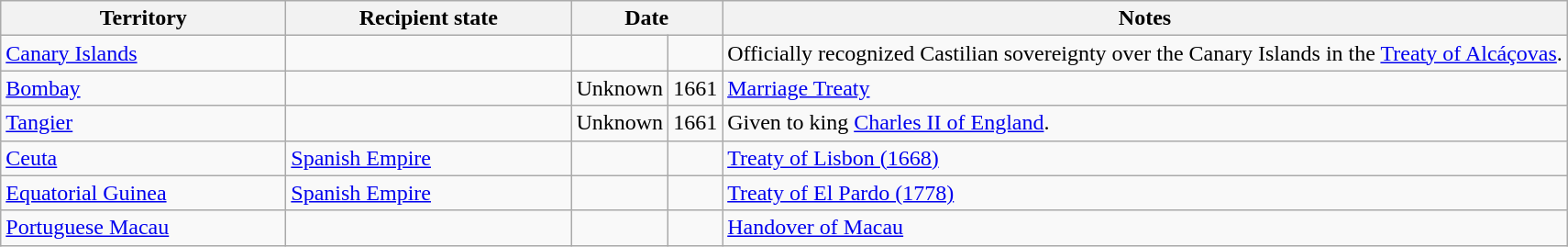<table class="wikitable">
<tr>
<th width=200px>Territory</th>
<th width=200px>Recipient state</th>
<th colspan=2>Date</th>
<th>Notes</th>
</tr>
<tr>
<td> <a href='#'>Canary Islands</a></td>
<td></td>
<td style="text-align:right;"></td>
<td style="text-align:center;"></td>
<td>Officially recognized Castilian sovereignty over the Canary Islands in the <a href='#'>Treaty of Alcáçovas</a>.</td>
</tr>
<tr>
<td> <a href='#'>Bombay</a></td>
<td></td>
<td>Unknown</td>
<td>1661</td>
<td><a href='#'>Marriage Treaty</a></td>
</tr>
<tr>
<td> <a href='#'>Tangier</a></td>
<td></td>
<td>Unknown</td>
<td>1661</td>
<td>Given to king <a href='#'>Charles II of England</a>.</td>
</tr>
<tr>
<td> <a href='#'>Ceuta</a></td>
<td> <a href='#'>Spanish Empire</a></td>
<td style="text-align:right;"></td>
<td style="text-align:center;"></td>
<td><a href='#'>Treaty of Lisbon (1668)</a></td>
</tr>
<tr>
<td> <a href='#'>Equatorial Guinea</a></td>
<td> <a href='#'>Spanish Empire</a></td>
<td style="text-align:right;"></td>
<td style="text-align:center;"></td>
<td><a href='#'>Treaty of El Pardo (1778)</a></td>
</tr>
<tr>
<td> <a href='#'>Portuguese Macau</a></td>
<td></td>
<td style="text-align:right;"></td>
<td style="text-align:center;"></td>
<td><a href='#'>Handover of Macau</a></td>
</tr>
</table>
